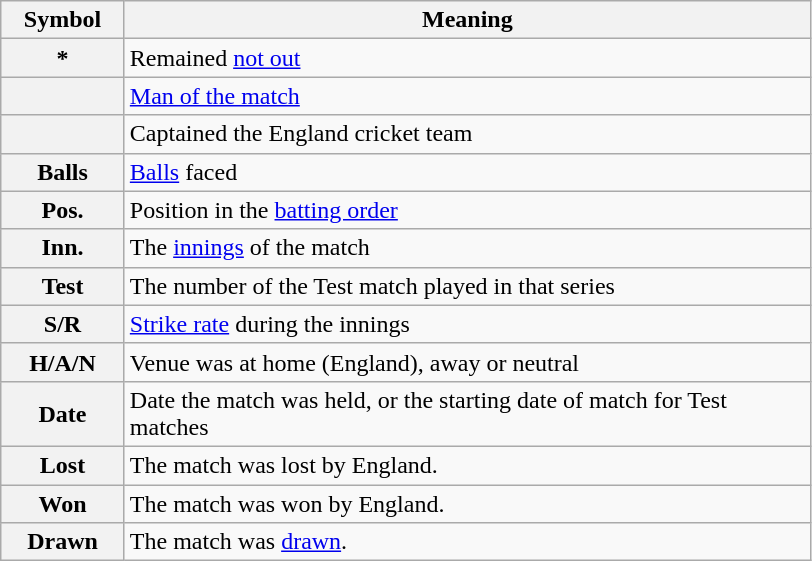<table class="wikitable plainrowheaders" border="1">
<tr>
<th scope="col" style="width:75px">Symbol</th>
<th scope="col" style="width:450px">Meaning</th>
</tr>
<tr>
<th scope="row">*</th>
<td>Remained <a href='#'>not out</a></td>
</tr>
<tr>
<th scope="row"></th>
<td><a href='#'>Man of the match</a></td>
</tr>
<tr>
<th scope="row"></th>
<td>Captained the England cricket team</td>
</tr>
<tr>
<th scope="row">Balls</th>
<td><a href='#'>Balls</a> faced</td>
</tr>
<tr>
<th scope="row">Pos.</th>
<td>Position in the <a href='#'>batting order</a></td>
</tr>
<tr>
<th scope="row">Inn.</th>
<td>The <a href='#'>innings</a> of the match</td>
</tr>
<tr>
<th scope="row">Test</th>
<td>The number of the Test match played in that series</td>
</tr>
<tr>
<th scope="row">S/R</th>
<td><a href='#'>Strike rate</a> during the innings</td>
</tr>
<tr>
<th scope="row">H/A/N</th>
<td>Venue was at home (England), away or neutral</td>
</tr>
<tr>
<th scope="row">Date</th>
<td>Date the match was held, or the starting date of match for Test matches</td>
</tr>
<tr>
<th scope="row">Lost</th>
<td>The match was lost by England.</td>
</tr>
<tr>
<th scope="row">Won</th>
<td>The match was won by England.</td>
</tr>
<tr>
<th scope="row">Drawn</th>
<td>The match was <a href='#'>drawn</a>.</td>
</tr>
</table>
